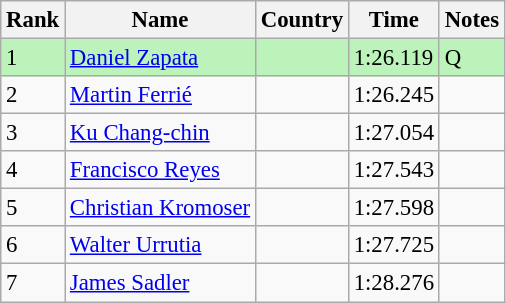<table class="wikitable" style="font-size:95%" style="text-align:center; width:35em;">
<tr>
<th>Rank</th>
<th>Name</th>
<th>Country</th>
<th>Time</th>
<th>Notes</th>
</tr>
<tr bgcolor=bbf3bb>
<td>1</td>
<td align=left><a href='#'>Daniel Zapata</a></td>
<td align=left></td>
<td>1:26.119</td>
<td>Q</td>
</tr>
<tr>
<td>2</td>
<td align=left><a href='#'>Martin Ferrié</a></td>
<td align=left></td>
<td>1:26.245</td>
<td></td>
</tr>
<tr>
<td>3</td>
<td align=left><a href='#'>Ku Chang-chin</a></td>
<td align=left></td>
<td>1:27.054</td>
<td></td>
</tr>
<tr>
<td>4</td>
<td align=left><a href='#'>Francisco Reyes</a></td>
<td align=left></td>
<td>1:27.543</td>
<td></td>
</tr>
<tr>
<td>5</td>
<td align=left><a href='#'>Christian Kromoser</a></td>
<td align=left></td>
<td>1:27.598</td>
<td></td>
</tr>
<tr>
<td>6</td>
<td align=left><a href='#'>Walter Urrutia</a></td>
<td align=left></td>
<td>1:27.725</td>
<td></td>
</tr>
<tr>
<td>7</td>
<td align=left><a href='#'>James Sadler</a></td>
<td align=left></td>
<td>1:28.276</td>
<td></td>
</tr>
</table>
